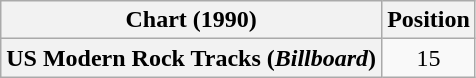<table class="wikitable plainrowheaders" style="text-align:center">
<tr>
<th>Chart (1990)</th>
<th>Position</th>
</tr>
<tr>
<th scope="row">US Modern Rock Tracks (<em>Billboard</em>)</th>
<td>15</td>
</tr>
</table>
